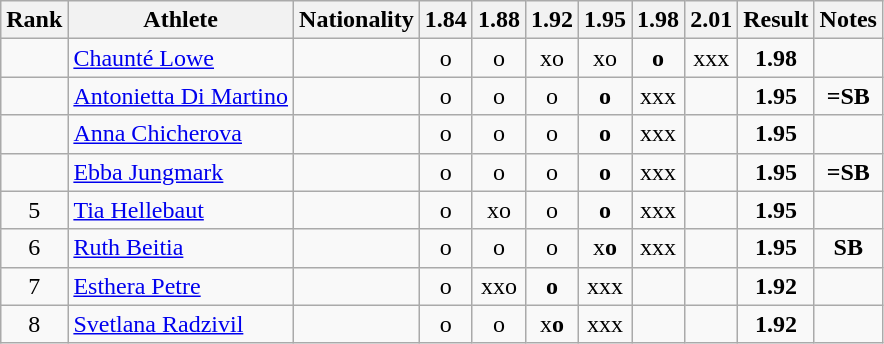<table class="wikitable sortable" style="text-align:center">
<tr>
<th>Rank</th>
<th>Athlete</th>
<th>Nationality</th>
<th>1.84</th>
<th>1.88</th>
<th>1.92</th>
<th>1.95</th>
<th>1.98</th>
<th>2.01</th>
<th>Result</th>
<th>Notes</th>
</tr>
<tr>
<td></td>
<td align=left><a href='#'>Chaunté Lowe</a></td>
<td align=left></td>
<td>o</td>
<td>o</td>
<td>xo</td>
<td>xo</td>
<td><strong>o</strong></td>
<td>xxx</td>
<td><strong>1.98</strong></td>
<td></td>
</tr>
<tr>
<td></td>
<td align=left><a href='#'>Antonietta Di Martino</a></td>
<td align=left></td>
<td>o</td>
<td>o</td>
<td>o</td>
<td><strong>o</strong></td>
<td>xxx</td>
<td></td>
<td><strong>1.95</strong></td>
<td><strong>=SB</strong></td>
</tr>
<tr>
<td></td>
<td align=left><a href='#'>Anna Chicherova</a></td>
<td align=left></td>
<td>o</td>
<td>o</td>
<td>o</td>
<td><strong>o</strong></td>
<td>xxx</td>
<td></td>
<td><strong>1.95</strong></td>
<td></td>
</tr>
<tr>
<td></td>
<td align=left><a href='#'>Ebba Jungmark</a></td>
<td align=left></td>
<td>o</td>
<td>o</td>
<td>o</td>
<td><strong>o</strong></td>
<td>xxx</td>
<td></td>
<td><strong>1.95</strong></td>
<td><strong>=SB</strong></td>
</tr>
<tr>
<td>5</td>
<td align=left><a href='#'>Tia Hellebaut</a></td>
<td align=left></td>
<td>o</td>
<td>xo</td>
<td>o</td>
<td><strong>o</strong></td>
<td>xxx</td>
<td></td>
<td><strong>1.95</strong></td>
<td></td>
</tr>
<tr>
<td>6</td>
<td align=left><a href='#'>Ruth Beitia</a></td>
<td align=left></td>
<td>o</td>
<td>o</td>
<td>o</td>
<td>x<strong>o</strong></td>
<td>xxx</td>
<td></td>
<td><strong>1.95</strong></td>
<td><strong>SB</strong></td>
</tr>
<tr>
<td>7</td>
<td align=left><a href='#'>Esthera Petre</a></td>
<td align=left></td>
<td>o</td>
<td>xxo</td>
<td><strong>o</strong></td>
<td>xxx</td>
<td></td>
<td></td>
<td><strong>1.92</strong></td>
<td></td>
</tr>
<tr>
<td>8</td>
<td align=left><a href='#'>Svetlana Radzivil</a></td>
<td align=left></td>
<td>o</td>
<td>o</td>
<td>x<strong>o</strong></td>
<td>xxx</td>
<td></td>
<td></td>
<td><strong>1.92</strong></td>
<td></td>
</tr>
</table>
